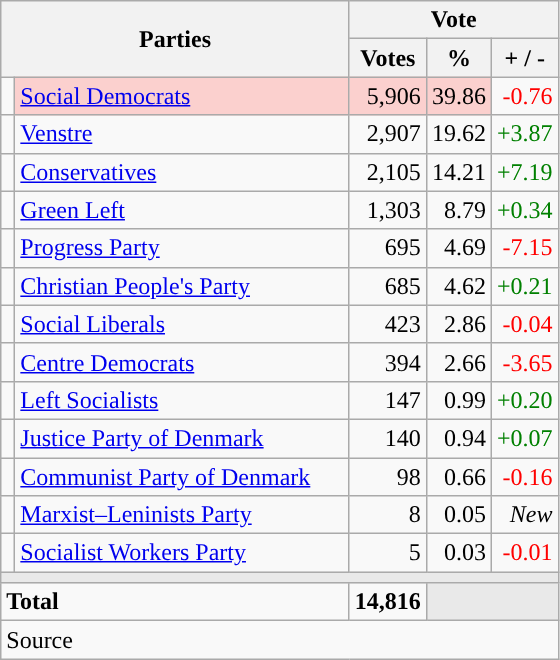<table class="wikitable" style="text-align:right;">
<tr>
<th style="text-align:centre;" rowspan="2" colspan="2" width="225">Parties</th>
<th colspan="3">Vote</th>
</tr>
<tr>
<th width="15">Votes</th>
<th width="15">%</th>
<th width="15">+ / -</th>
</tr>
<tr>
<td width="2" style="color:inherit;background:"></td>
<td bgcolor=#fbd0ce  align="left"><a href='#'>Social Democrats</a></td>
<td bgcolor=#fbd0ce>5,906</td>
<td bgcolor=#fbd0ce>39.86</td>
<td style=color:red;>-0.76</td>
</tr>
<tr>
<td width="2" style="color:inherit;background:"></td>
<td align="left"><a href='#'>Venstre</a></td>
<td>2,907</td>
<td>19.62</td>
<td style=color:green;>+3.87</td>
</tr>
<tr>
<td width="2" style="color:inherit;background:"></td>
<td align="left"><a href='#'>Conservatives</a></td>
<td>2,105</td>
<td>14.21</td>
<td style=color:green;>+7.19</td>
</tr>
<tr>
<td width="2" style="color:inherit;background:"></td>
<td align="left"><a href='#'>Green Left</a></td>
<td>1,303</td>
<td>8.79</td>
<td style=color:green;>+0.34</td>
</tr>
<tr>
<td width="2" style="color:inherit;background:"></td>
<td align="left"><a href='#'>Progress Party</a></td>
<td>695</td>
<td>4.69</td>
<td style=color:red;>-7.15</td>
</tr>
<tr>
<td width="2" style="color:inherit;background:"></td>
<td align="left"><a href='#'>Christian People's Party</a></td>
<td>685</td>
<td>4.62</td>
<td style=color:green;>+0.21</td>
</tr>
<tr>
<td width="2" style="color:inherit;background:"></td>
<td align="left"><a href='#'>Social Liberals</a></td>
<td>423</td>
<td>2.86</td>
<td style=color:red;>-0.04</td>
</tr>
<tr>
<td width="2" style="color:inherit;background:"></td>
<td align="left"><a href='#'>Centre Democrats</a></td>
<td>394</td>
<td>2.66</td>
<td style=color:red;>-3.65</td>
</tr>
<tr>
<td width="2" style="color:inherit;background:"></td>
<td align="left"><a href='#'>Left Socialists</a></td>
<td>147</td>
<td>0.99</td>
<td style=color:green;>+0.20</td>
</tr>
<tr>
<td width="2" style="color:inherit;background:"></td>
<td align="left"><a href='#'>Justice Party of Denmark</a></td>
<td>140</td>
<td>0.94</td>
<td style=color:green;>+0.07</td>
</tr>
<tr>
<td width="2" style="color:inherit;background:"></td>
<td align="left"><a href='#'>Communist Party of Denmark</a></td>
<td>98</td>
<td>0.66</td>
<td style=color:red;>-0.16</td>
</tr>
<tr>
<td width="2" style="color:inherit;background:"></td>
<td align="left"><a href='#'>Marxist–Leninists Party</a></td>
<td>8</td>
<td>0.05</td>
<td><em>New</em></td>
</tr>
<tr>
<td width="2" style="color:inherit;background:"></td>
<td align="left"><a href='#'>Socialist Workers Party</a></td>
<td>5</td>
<td>0.03</td>
<td style=color:red;>-0.01</td>
</tr>
<tr>
<td colspan="7" bgcolor="#E9E9E9"></td>
</tr>
<tr>
<td align="left" colspan="2"><strong>Total</strong></td>
<td><strong>14,816</strong></td>
<td bgcolor="#E9E9E9" colspan="2"></td>
</tr>
<tr>
<td align="left" colspan="6">Source</td>
</tr>
</table>
